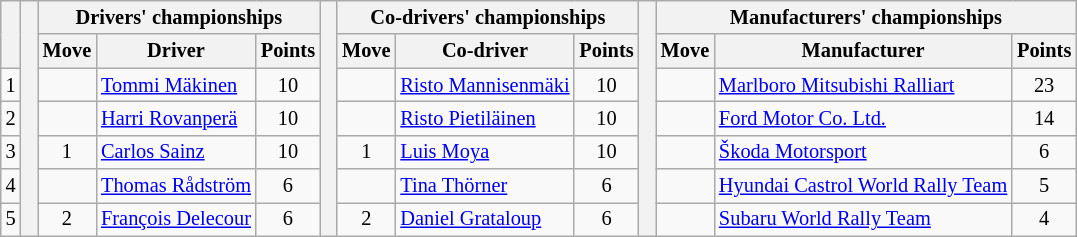<table class="wikitable" style="font-size:85%;">
<tr>
<th rowspan="2"></th>
<th rowspan="7" style="width:5px;"></th>
<th colspan="3">Drivers' championships</th>
<th rowspan="7" style="width:5px;"></th>
<th colspan="3" nowrap>Co-drivers' championships</th>
<th rowspan="7" style="width:5px;"></th>
<th colspan="3" nowrap>Manufacturers' championships</th>
</tr>
<tr>
<th>Move</th>
<th>Driver</th>
<th>Points</th>
<th>Move</th>
<th>Co-driver</th>
<th>Points</th>
<th>Move</th>
<th>Manufacturer</th>
<th>Points</th>
</tr>
<tr>
<td align="center">1</td>
<td align="center"></td>
<td> <a href='#'>Tommi Mäkinen</a></td>
<td align="center">10</td>
<td align="center"></td>
<td> <a href='#'>Risto Mannisenmäki</a></td>
<td align="center">10</td>
<td align="center"></td>
<td> <a href='#'>Marlboro Mitsubishi Ralliart</a></td>
<td align="center">23</td>
</tr>
<tr>
<td align="center">2</td>
<td align="center"></td>
<td> <a href='#'>Harri Rovanperä</a></td>
<td align="center">10</td>
<td align="center"></td>
<td> <a href='#'>Risto Pietiläinen</a></td>
<td align="center">10</td>
<td align="center"></td>
<td> <a href='#'>Ford Motor Co. Ltd.</a></td>
<td align="center">14</td>
</tr>
<tr>
<td align="center">3</td>
<td align="center"> 1</td>
<td> <a href='#'>Carlos Sainz</a></td>
<td align="center">10</td>
<td align="center"> 1</td>
<td> <a href='#'>Luis Moya</a></td>
<td align="center">10</td>
<td align="center"></td>
<td> <a href='#'>Škoda Motorsport</a></td>
<td align="center">6</td>
</tr>
<tr>
<td align="center">4</td>
<td align="center"></td>
<td> <a href='#'>Thomas Rådström</a></td>
<td align="center">6</td>
<td align="center"></td>
<td> <a href='#'>Tina Thörner</a></td>
<td align="center">6</td>
<td align="center"></td>
<td> <a href='#'>Hyundai Castrol World Rally Team</a></td>
<td align="center">5</td>
</tr>
<tr>
<td align="center">5</td>
<td align="center"> 2</td>
<td> <a href='#'>François Delecour</a></td>
<td align="center">6</td>
<td align="center"> 2</td>
<td> <a href='#'>Daniel Grataloup</a></td>
<td align="center">6</td>
<td align="center"></td>
<td> <a href='#'>Subaru World Rally Team</a></td>
<td align="center">4</td>
</tr>
</table>
